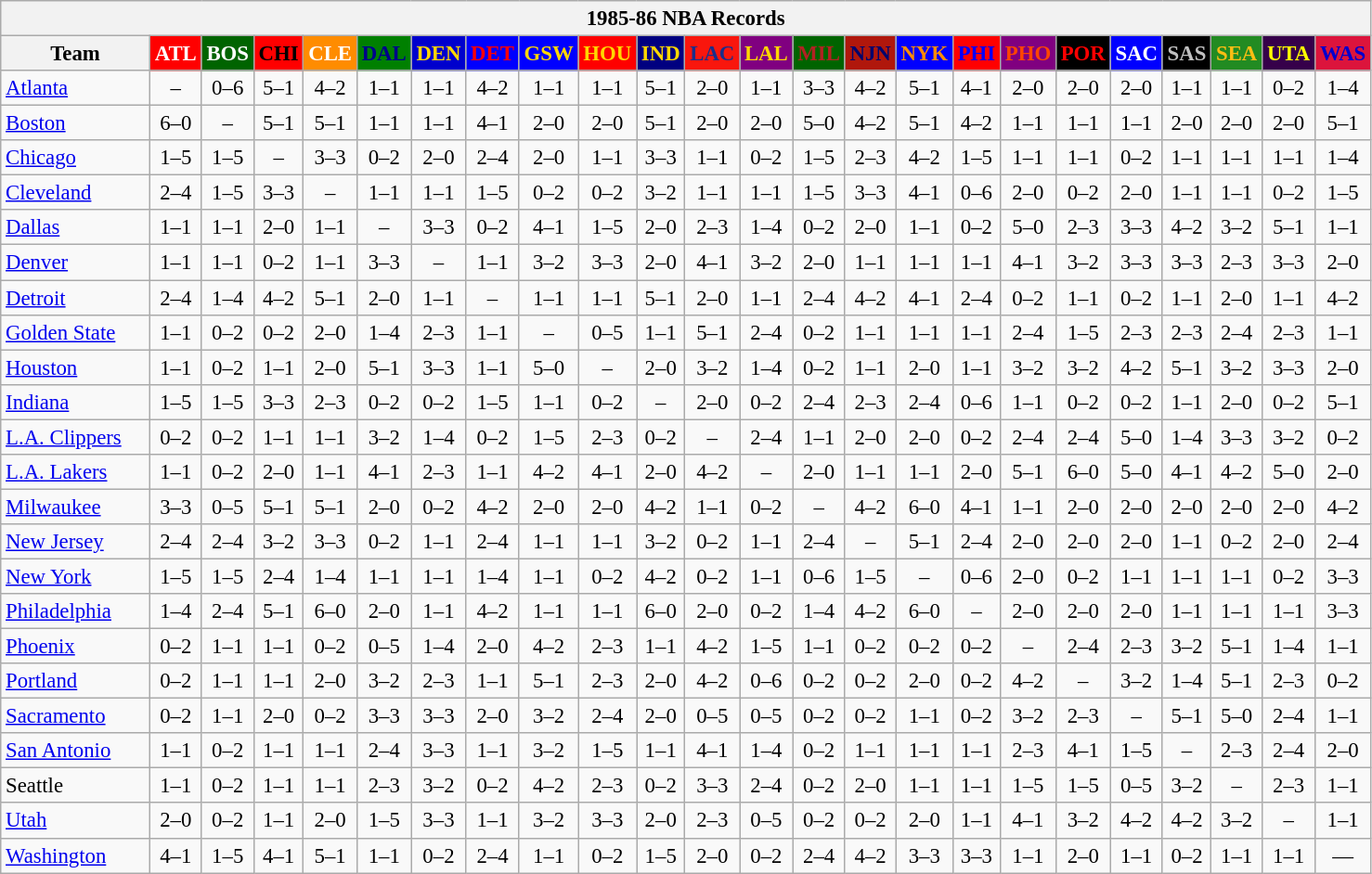<table class="wikitable" style="font-size:95%; text-align:center;">
<tr>
<th colspan=24>1985-86 NBA Records</th>
</tr>
<tr>
<th width=100>Team</th>
<th style="background:#FF0000;color:#FFFFFF;width=35">ATL</th>
<th style="background:#006400;color:#FFFFFF;width=35">BOS</th>
<th style="background:#FF0000;color:#000000;width=35">CHI</th>
<th style="background:#FF8C00;color:#FFFFFF;width=35">CLE</th>
<th style="background:#008000;color:#00008B;width=35">DAL</th>
<th style="background:#0000CD;color:#FFD700;width=35">DEN</th>
<th style="background:#0000FF;color:#FF0000;width=35">DET</th>
<th style="background:#0000FF;color:#FFD700;width=35">GSW</th>
<th style="background:#FF0000;color:#FFD700;width=35">HOU</th>
<th style="background:#000080;color:#FFD700;width=35">IND</th>
<th style="background:#F9160D;color:#1A2E8B;width=35">LAC</th>
<th style="background:#800080;color:#FFD700;width=35">LAL</th>
<th style="background:#006400;color:#B22222;width=35">MIL</th>
<th style="background:#B0170C;color:#00056D;width=35">NJN</th>
<th style="background:#0000FF;color:#FF8C00;width=35">NYK</th>
<th style="background:#FF0000;color:#0000FF;width=35">PHI</th>
<th style="background:#800080;color:#FF4500;width=35">PHO</th>
<th style="background:#000000;color:#FF0000;width=35">POR</th>
<th style="background:#0000FF;color:#FFFFFF;width=35">SAC</th>
<th style="background:#000000;color:#C0C0C0;width=35">SAS</th>
<th style="background:#228B22;color:#FCBE14;width=35">SEA</th>
<th style="background:#36004A;color:#FFFF00;width=35">UTA</th>
<th style="background:#DC143C;color:#0000CD;width=35">WAS</th>
</tr>
<tr>
<td style="text-align:left;"><a href='#'>Atlanta</a></td>
<td>–</td>
<td>0–6</td>
<td>5–1</td>
<td>4–2</td>
<td>1–1</td>
<td>1–1</td>
<td>4–2</td>
<td>1–1</td>
<td>1–1</td>
<td>5–1</td>
<td>2–0</td>
<td>1–1</td>
<td>3–3</td>
<td>4–2</td>
<td>5–1</td>
<td>4–1</td>
<td>2–0</td>
<td>2–0</td>
<td>2–0</td>
<td>1–1</td>
<td>1–1</td>
<td>0–2</td>
<td>1–4</td>
</tr>
<tr>
<td style="text-align:left;"><a href='#'>Boston</a></td>
<td>6–0</td>
<td>–</td>
<td>5–1</td>
<td>5–1</td>
<td>1–1</td>
<td>1–1</td>
<td>4–1</td>
<td>2–0</td>
<td>2–0</td>
<td>5–1</td>
<td>2–0</td>
<td>2–0</td>
<td>5–0</td>
<td>4–2</td>
<td>5–1</td>
<td>4–2</td>
<td>1–1</td>
<td>1–1</td>
<td>1–1</td>
<td>2–0</td>
<td>2–0</td>
<td>2–0</td>
<td>5–1</td>
</tr>
<tr>
<td style="text-align:left;"><a href='#'>Chicago</a></td>
<td>1–5</td>
<td>1–5</td>
<td>–</td>
<td>3–3</td>
<td>0–2</td>
<td>2–0</td>
<td>2–4</td>
<td>2–0</td>
<td>1–1</td>
<td>3–3</td>
<td>1–1</td>
<td>0–2</td>
<td>1–5</td>
<td>2–3</td>
<td>4–2</td>
<td>1–5</td>
<td>1–1</td>
<td>1–1</td>
<td>0–2</td>
<td>1–1</td>
<td>1–1</td>
<td>1–1</td>
<td>1–4</td>
</tr>
<tr>
<td style="text-align:left;"><a href='#'>Cleveland</a></td>
<td>2–4</td>
<td>1–5</td>
<td>3–3</td>
<td>–</td>
<td>1–1</td>
<td>1–1</td>
<td>1–5</td>
<td>0–2</td>
<td>0–2</td>
<td>3–2</td>
<td>1–1</td>
<td>1–1</td>
<td>1–5</td>
<td>3–3</td>
<td>4–1</td>
<td>0–6</td>
<td>2–0</td>
<td>0–2</td>
<td>2–0</td>
<td>1–1</td>
<td>1–1</td>
<td>0–2</td>
<td>1–5</td>
</tr>
<tr>
<td style="text-align:left;"><a href='#'>Dallas</a></td>
<td>1–1</td>
<td>1–1</td>
<td>2–0</td>
<td>1–1</td>
<td>–</td>
<td>3–3</td>
<td>0–2</td>
<td>4–1</td>
<td>1–5</td>
<td>2–0</td>
<td>2–3</td>
<td>1–4</td>
<td>0–2</td>
<td>2–0</td>
<td>1–1</td>
<td>0–2</td>
<td>5–0</td>
<td>2–3</td>
<td>3–3</td>
<td>4–2</td>
<td>3–2</td>
<td>5–1</td>
<td>1–1</td>
</tr>
<tr>
<td style="text-align:left;"><a href='#'>Denver</a></td>
<td>1–1</td>
<td>1–1</td>
<td>0–2</td>
<td>1–1</td>
<td>3–3</td>
<td>–</td>
<td>1–1</td>
<td>3–2</td>
<td>3–3</td>
<td>2–0</td>
<td>4–1</td>
<td>3–2</td>
<td>2–0</td>
<td>1–1</td>
<td>1–1</td>
<td>1–1</td>
<td>4–1</td>
<td>3–2</td>
<td>3–3</td>
<td>3–3</td>
<td>2–3</td>
<td>3–3</td>
<td>2–0</td>
</tr>
<tr>
<td style="text-align:left;"><a href='#'>Detroit</a></td>
<td>2–4</td>
<td>1–4</td>
<td>4–2</td>
<td>5–1</td>
<td>2–0</td>
<td>1–1</td>
<td>–</td>
<td>1–1</td>
<td>1–1</td>
<td>5–1</td>
<td>2–0</td>
<td>1–1</td>
<td>2–4</td>
<td>4–2</td>
<td>4–1</td>
<td>2–4</td>
<td>0–2</td>
<td>1–1</td>
<td>0–2</td>
<td>1–1</td>
<td>2–0</td>
<td>1–1</td>
<td>4–2</td>
</tr>
<tr>
<td style="text-align:left;"><a href='#'>Golden State</a></td>
<td>1–1</td>
<td>0–2</td>
<td>0–2</td>
<td>2–0</td>
<td>1–4</td>
<td>2–3</td>
<td>1–1</td>
<td>–</td>
<td>0–5</td>
<td>1–1</td>
<td>5–1</td>
<td>2–4</td>
<td>0–2</td>
<td>1–1</td>
<td>1–1</td>
<td>1–1</td>
<td>2–4</td>
<td>1–5</td>
<td>2–3</td>
<td>2–3</td>
<td>2–4</td>
<td>2–3</td>
<td>1–1</td>
</tr>
<tr>
<td style="text-align:left;"><a href='#'>Houston</a></td>
<td>1–1</td>
<td>0–2</td>
<td>1–1</td>
<td>2–0</td>
<td>5–1</td>
<td>3–3</td>
<td>1–1</td>
<td>5–0</td>
<td>–</td>
<td>2–0</td>
<td>3–2</td>
<td>1–4</td>
<td>0–2</td>
<td>1–1</td>
<td>2–0</td>
<td>1–1</td>
<td>3–2</td>
<td>3–2</td>
<td>4–2</td>
<td>5–1</td>
<td>3–2</td>
<td>3–3</td>
<td>2–0</td>
</tr>
<tr>
<td style="text-align:left;"><a href='#'>Indiana</a></td>
<td>1–5</td>
<td>1–5</td>
<td>3–3</td>
<td>2–3</td>
<td>0–2</td>
<td>0–2</td>
<td>1–5</td>
<td>1–1</td>
<td>0–2</td>
<td>–</td>
<td>2–0</td>
<td>0–2</td>
<td>2–4</td>
<td>2–3</td>
<td>2–4</td>
<td>0–6</td>
<td>1–1</td>
<td>0–2</td>
<td>0–2</td>
<td>1–1</td>
<td>2–0</td>
<td>0–2</td>
<td>5–1</td>
</tr>
<tr>
<td style="text-align:left;"><a href='#'>L.A. Clippers</a></td>
<td>0–2</td>
<td>0–2</td>
<td>1–1</td>
<td>1–1</td>
<td>3–2</td>
<td>1–4</td>
<td>0–2</td>
<td>1–5</td>
<td>2–3</td>
<td>0–2</td>
<td>–</td>
<td>2–4</td>
<td>1–1</td>
<td>2–0</td>
<td>2–0</td>
<td>0–2</td>
<td>2–4</td>
<td>2–4</td>
<td>5–0</td>
<td>1–4</td>
<td>3–3</td>
<td>3–2</td>
<td>0–2</td>
</tr>
<tr>
<td style="text-align:left;"><a href='#'>L.A. Lakers</a></td>
<td>1–1</td>
<td>0–2</td>
<td>2–0</td>
<td>1–1</td>
<td>4–1</td>
<td>2–3</td>
<td>1–1</td>
<td>4–2</td>
<td>4–1</td>
<td>2–0</td>
<td>4–2</td>
<td>–</td>
<td>2–0</td>
<td>1–1</td>
<td>1–1</td>
<td>2–0</td>
<td>5–1</td>
<td>6–0</td>
<td>5–0</td>
<td>4–1</td>
<td>4–2</td>
<td>5–0</td>
<td>2–0</td>
</tr>
<tr>
<td style="text-align:left;"><a href='#'>Milwaukee</a></td>
<td>3–3</td>
<td>0–5</td>
<td>5–1</td>
<td>5–1</td>
<td>2–0</td>
<td>0–2</td>
<td>4–2</td>
<td>2–0</td>
<td>2–0</td>
<td>4–2</td>
<td>1–1</td>
<td>0–2</td>
<td>–</td>
<td>4–2</td>
<td>6–0</td>
<td>4–1</td>
<td>1–1</td>
<td>2–0</td>
<td>2–0</td>
<td>2–0</td>
<td>2–0</td>
<td>2–0</td>
<td>4–2</td>
</tr>
<tr>
<td style="text-align:left;"><a href='#'>New Jersey</a></td>
<td>2–4</td>
<td>2–4</td>
<td>3–2</td>
<td>3–3</td>
<td>0–2</td>
<td>1–1</td>
<td>2–4</td>
<td>1–1</td>
<td>1–1</td>
<td>3–2</td>
<td>0–2</td>
<td>1–1</td>
<td>2–4</td>
<td>–</td>
<td>5–1</td>
<td>2–4</td>
<td>2–0</td>
<td>2–0</td>
<td>2–0</td>
<td>1–1</td>
<td>0–2</td>
<td>2–0</td>
<td>2–4</td>
</tr>
<tr>
<td style="text-align:left;"><a href='#'>New York</a></td>
<td>1–5</td>
<td>1–5</td>
<td>2–4</td>
<td>1–4</td>
<td>1–1</td>
<td>1–1</td>
<td>1–4</td>
<td>1–1</td>
<td>0–2</td>
<td>4–2</td>
<td>0–2</td>
<td>1–1</td>
<td>0–6</td>
<td>1–5</td>
<td>–</td>
<td>0–6</td>
<td>2–0</td>
<td>0–2</td>
<td>1–1</td>
<td>1–1</td>
<td>1–1</td>
<td>0–2</td>
<td>3–3</td>
</tr>
<tr>
<td style="text-align:left;"><a href='#'>Philadelphia</a></td>
<td>1–4</td>
<td>2–4</td>
<td>5–1</td>
<td>6–0</td>
<td>2–0</td>
<td>1–1</td>
<td>4–2</td>
<td>1–1</td>
<td>1–1</td>
<td>6–0</td>
<td>2–0</td>
<td>0–2</td>
<td>1–4</td>
<td>4–2</td>
<td>6–0</td>
<td>–</td>
<td>2–0</td>
<td>2–0</td>
<td>2–0</td>
<td>1–1</td>
<td>1–1</td>
<td>1–1</td>
<td>3–3</td>
</tr>
<tr>
<td style="text-align:left;"><a href='#'>Phoenix</a></td>
<td>0–2</td>
<td>1–1</td>
<td>1–1</td>
<td>0–2</td>
<td>0–5</td>
<td>1–4</td>
<td>2–0</td>
<td>4–2</td>
<td>2–3</td>
<td>1–1</td>
<td>4–2</td>
<td>1–5</td>
<td>1–1</td>
<td>0–2</td>
<td>0–2</td>
<td>0–2</td>
<td>–</td>
<td>2–4</td>
<td>2–3</td>
<td>3–2</td>
<td>5–1</td>
<td>1–4</td>
<td>1–1</td>
</tr>
<tr>
<td style="text-align:left;"><a href='#'>Portland</a></td>
<td>0–2</td>
<td>1–1</td>
<td>1–1</td>
<td>2–0</td>
<td>3–2</td>
<td>2–3</td>
<td>1–1</td>
<td>5–1</td>
<td>2–3</td>
<td>2–0</td>
<td>4–2</td>
<td>0–6</td>
<td>0–2</td>
<td>0–2</td>
<td>2–0</td>
<td>0–2</td>
<td>4–2</td>
<td>–</td>
<td>3–2</td>
<td>1–4</td>
<td>5–1</td>
<td>2–3</td>
<td>0–2</td>
</tr>
<tr>
<td style="text-align:left;"><a href='#'>Sacramento</a></td>
<td>0–2</td>
<td>1–1</td>
<td>2–0</td>
<td>0–2</td>
<td>3–3</td>
<td>3–3</td>
<td>2–0</td>
<td>3–2</td>
<td>2–4</td>
<td>2–0</td>
<td>0–5</td>
<td>0–5</td>
<td>0–2</td>
<td>0–2</td>
<td>1–1</td>
<td>0–2</td>
<td>3–2</td>
<td>2–3</td>
<td>–</td>
<td>5–1</td>
<td>5–0</td>
<td>2–4</td>
<td>1–1</td>
</tr>
<tr>
<td style="text-align:left;"><a href='#'>San Antonio</a></td>
<td>1–1</td>
<td>0–2</td>
<td>1–1</td>
<td>1–1</td>
<td>2–4</td>
<td>3–3</td>
<td>1–1</td>
<td>3–2</td>
<td>1–5</td>
<td>1–1</td>
<td>4–1</td>
<td>1–4</td>
<td>0–2</td>
<td>1–1</td>
<td>1–1</td>
<td>1–1</td>
<td>2–3</td>
<td>4–1</td>
<td>1–5</td>
<td>–</td>
<td>2–3</td>
<td>2–4</td>
<td>2–0</td>
</tr>
<tr>
<td style="text-align:left;">Seattle</td>
<td>1–1</td>
<td>0–2</td>
<td>1–1</td>
<td>1–1</td>
<td>2–3</td>
<td>3–2</td>
<td>0–2</td>
<td>4–2</td>
<td>2–3</td>
<td>0–2</td>
<td>3–3</td>
<td>2–4</td>
<td>0–2</td>
<td>2–0</td>
<td>1–1</td>
<td>1–1</td>
<td>1–5</td>
<td>1–5</td>
<td>0–5</td>
<td>3–2</td>
<td>–</td>
<td>2–3</td>
<td>1–1</td>
</tr>
<tr>
<td style="text-align:left;"><a href='#'>Utah</a></td>
<td>2–0</td>
<td>0–2</td>
<td>1–1</td>
<td>2–0</td>
<td>1–5</td>
<td>3–3</td>
<td>1–1</td>
<td>3–2</td>
<td>3–3</td>
<td>2–0</td>
<td>2–3</td>
<td>0–5</td>
<td>0–2</td>
<td>0–2</td>
<td>2–0</td>
<td>1–1</td>
<td>4–1</td>
<td>3–2</td>
<td>4–2</td>
<td>4–2</td>
<td>3–2</td>
<td>–</td>
<td>1–1</td>
</tr>
<tr>
<td style="text-align:left;"><a href='#'>Washington</a></td>
<td>4–1</td>
<td>1–5</td>
<td>4–1</td>
<td>5–1</td>
<td>1–1</td>
<td>0–2</td>
<td>2–4</td>
<td>1–1</td>
<td>0–2</td>
<td>1–5</td>
<td>2–0</td>
<td>0–2</td>
<td>2–4</td>
<td>4–2</td>
<td>3–3</td>
<td>3–3</td>
<td>1–1</td>
<td>2–0</td>
<td>1–1</td>
<td>0–2</td>
<td>1–1</td>
<td>1–1</td>
<td>—</td>
</tr>
</table>
